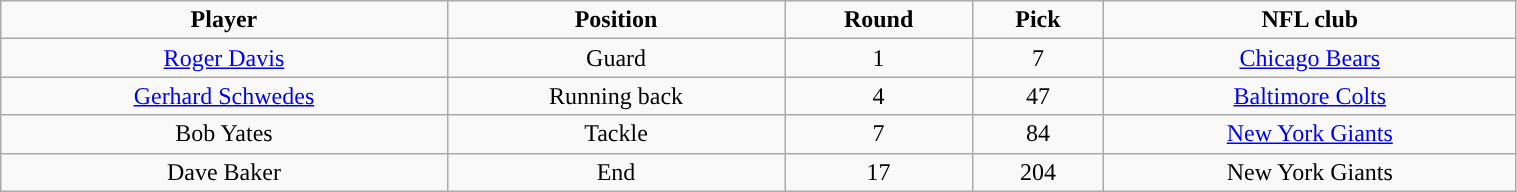<table class="wikitable" width="80%">
<tr align="center">
<td><strong>Player</strong></td>
<td><strong>Position</strong></td>
<td><strong>Round</strong></td>
<td><strong>Pick</strong></td>
<td><strong>NFL club</strong></td>
</tr>
<tr align="center" bgcolor="">
<td><a href='#'>Roger Davis</a></td>
<td>Guard</td>
<td>1</td>
<td>7</td>
<td><a href='#'>Chicago Bears</a></td>
</tr>
<tr align="center" bgcolor="">
<td><a href='#'>Gerhard Schwedes</a></td>
<td>Running back</td>
<td>4</td>
<td>47</td>
<td><a href='#'>Baltimore Colts</a></td>
</tr>
<tr align="center" bgcolor="">
<td>Bob Yates</td>
<td>Tackle</td>
<td>7</td>
<td>84</td>
<td><a href='#'>New York Giants</a></td>
</tr>
<tr align="center" bgcolor="">
<td>Dave Baker</td>
<td>End</td>
<td>17</td>
<td>204</td>
<td>New York Giants</td>
</tr>
</table>
